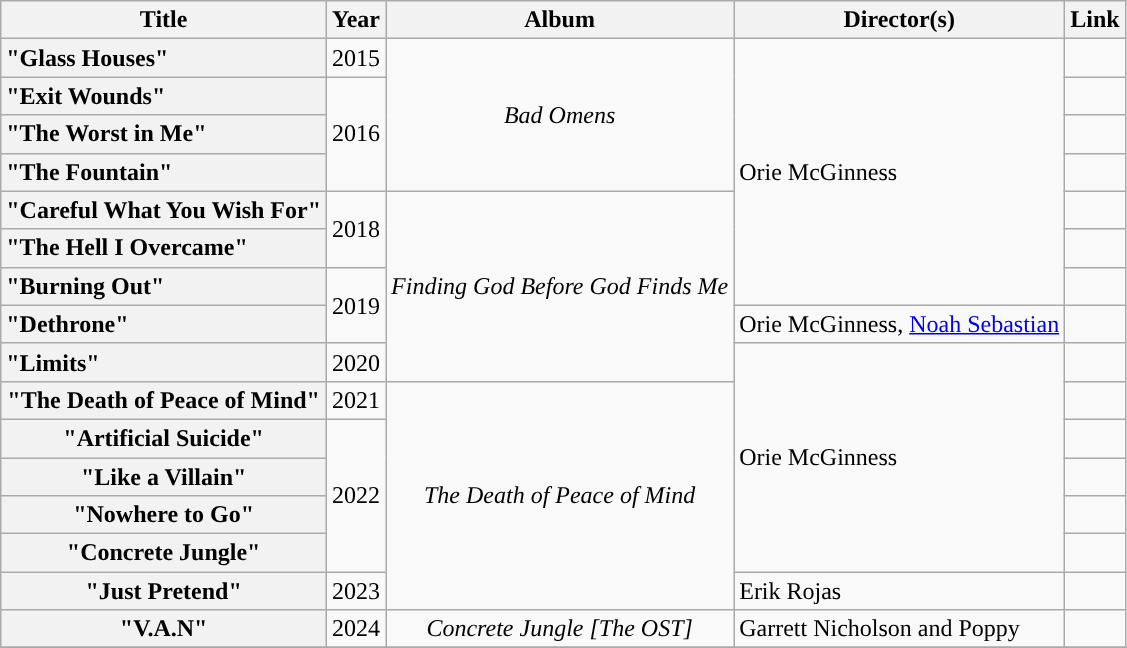<table class="wikitable plainrowheaders" style="text-align:center;">
<tr>
<th scope=col>Title</th>
<th scope=col>Year</th>
<th>Album</th>
<th scope=col>Director(s)</th>
<th scope=col>Link</th>
</tr>
<tr>
<th scope="row" style="text-align:left;">"Glass Houses"</th>
<td style="text-align:center;">2015</td>
<td rowspan="4"><em>Bad Omens</em></td>
<td style="text-align:left;" rowspan="7">Orie McGinness</td>
<td></td>
</tr>
<tr>
<th scope="row" style="text-align:left;">"Exit Wounds"</th>
<td style="text-align:center;" rowspan="3">2016</td>
<td></td>
</tr>
<tr>
<th scope="row" style="text-align:left;">"The Worst in Me"</th>
<td></td>
</tr>
<tr>
<th scope="row" style="text-align:left;">"The Fountain"</th>
<td></td>
</tr>
<tr>
<th scope="row" style="text-align:left;">"Careful What You Wish For"</th>
<td style="text-align:center;" rowspan="2">2018</td>
<td rowspan="5"><em>Finding God Before God Finds Me</em></td>
<td></td>
</tr>
<tr>
<th scope="row" style="text-align:left;">"The Hell I Overcame"</th>
<td></td>
</tr>
<tr>
<th scope="row" style="text-align:left;">"Burning Out"</th>
<td style="text-align:center;" rowspan="2">2019</td>
<td></td>
</tr>
<tr>
<th scope="row" style="text-align:left;">"Dethrone"</th>
<td style="text-align:left;">Orie McGinness, <a href='#'>Noah Sebastian</a></td>
<td></td>
</tr>
<tr>
<th scope="row" style="text-align:left;">"Limits"</th>
<td>2020</td>
<td rowspan="6" style="text-align:left; ">Orie McGinness</td>
<td></td>
</tr>
<tr>
<th scope="row">"The Death of Peace of Mind"</th>
<td>2021</td>
<td rowspan="6"><em>The Death of Peace of Mind</em></td>
<td></td>
</tr>
<tr>
<th scope="row">"Artificial Suicide"</th>
<td rowspan="4">2022</td>
<td></td>
</tr>
<tr>
<th scope="row">"Like a Villain"</th>
<td></td>
</tr>
<tr>
<th scope="row">"Nowhere to Go"</th>
<td></td>
</tr>
<tr>
<th scope="row">"Concrete Jungle"</th>
<td></td>
</tr>
<tr>
<th scope="row">"Just Pretend"</th>
<td>2023</td>
<td style="text-align:left; ">Erik Rojas</td>
<td></td>
</tr>
<tr>
<th scope="row">"V.A.N"</th>
<td>2024</td>
<td><em>Concrete Jungle [The OST]</em></td>
<td style="text-align:left; ">Garrett Nicholson and Poppy</td>
<td></td>
</tr>
<tr>
</tr>
</table>
